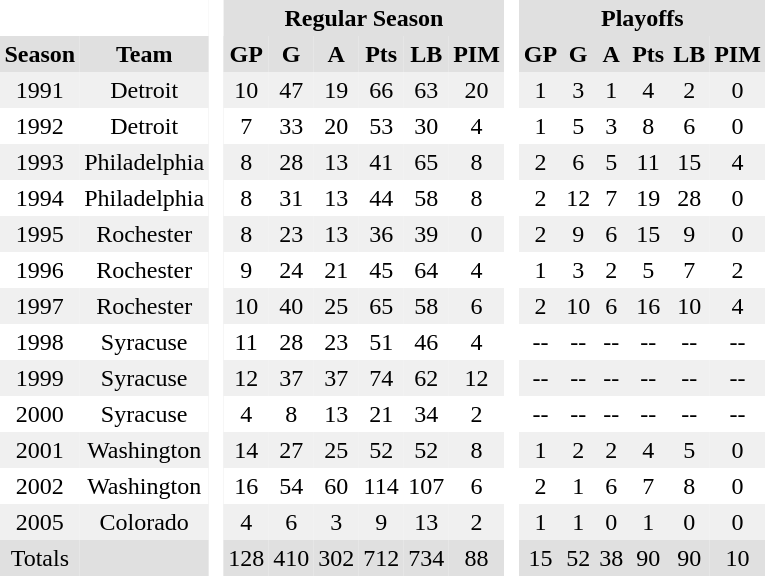<table BORDER="0" CELLPADDING="3" CELLSPACING="0">
<tr ALIGN="center" bgcolor="#e0e0e0">
<th ALIGN="center" colspan="2" bgcolor="#ffffff"> </th>
<th ALIGN="center" rowspan="99" bgcolor="#ffffff"> </th>
<th ALIGN="center" colspan="6">Regular Season</th>
<th ALIGN="center" rowspan="99" bgcolor="#ffffff"> </th>
<th ALIGN="center" colspan="6">Playoffs</th>
</tr>
<tr ALIGN="center" bgcolor="#e0e0e0">
<th ALIGN="center">Season</th>
<th ALIGN="center">Team</th>
<th ALIGN="center">GP</th>
<th ALIGN="center">G</th>
<th ALIGN="center">A</th>
<th ALIGN="center">Pts</th>
<th ALIGN="center">LB</th>
<th ALIGN="center">PIM</th>
<th ALIGN="center">GP</th>
<th ALIGN="center">G</th>
<th ALIGN="center">A</th>
<th ALIGN="center">Pts</th>
<th ALIGN="center">LB</th>
<th ALIGN="center">PIM</th>
</tr>
<tr ALIGN="center" bgcolor="#f0f0f0">
<td ALIGN="center">1991</td>
<td ALIGN="center">Detroit</td>
<td ALIGN="center">10</td>
<td ALIGN="center">47</td>
<td ALIGN="center">19</td>
<td ALIGN="center">66</td>
<td ALIGN="center">63</td>
<td ALIGN="center">20</td>
<td ALIGN="center">1</td>
<td ALIGN="center">3</td>
<td ALIGN="center">1</td>
<td ALIGN="center">4</td>
<td ALIGN="center">2</td>
<td ALIGN="center">0</td>
</tr>
<tr ALIGN="center">
<td ALIGN="center">1992</td>
<td ALIGN="center">Detroit</td>
<td ALIGN="center">7</td>
<td ALIGN="center">33</td>
<td ALIGN="center">20</td>
<td ALIGN="center">53</td>
<td ALIGN="center">30</td>
<td ALIGN="center">4</td>
<td ALIGN="center">1</td>
<td ALIGN="center">5</td>
<td ALIGN="center">3</td>
<td ALIGN="center">8</td>
<td ALIGN="center">6</td>
<td ALIGN="center">0</td>
</tr>
<tr ALIGN="center" bgcolor="#f0f0f0">
<td ALIGN="center">1993</td>
<td ALIGN="center">Philadelphia</td>
<td ALIGN="center">8</td>
<td ALIGN="center">28</td>
<td ALIGN="center">13</td>
<td ALIGN="center">41</td>
<td ALIGN="center">65</td>
<td ALIGN="center">8</td>
<td ALIGN="center">2</td>
<td ALIGN="center">6</td>
<td ALIGN="center">5</td>
<td ALIGN="center">11</td>
<td ALIGN="center">15</td>
<td ALIGN="center">4</td>
</tr>
<tr ALIGN="center">
<td ALIGN="center">1994</td>
<td ALIGN="center">Philadelphia</td>
<td ALIGN="center">8</td>
<td ALIGN="center">31</td>
<td ALIGN="center">13</td>
<td ALIGN="center">44</td>
<td ALIGN="center">58</td>
<td ALIGN="center">8</td>
<td ALIGN="center">2</td>
<td ALIGN="center">12</td>
<td ALIGN="center">7</td>
<td ALIGN="center">19</td>
<td ALIGN="center">28</td>
<td ALIGN="center">0</td>
</tr>
<tr ALIGN="center" bgcolor="#f0f0f0">
<td ALIGN="center">1995</td>
<td ALIGN="center">Rochester</td>
<td ALIGN="center">8</td>
<td ALIGN="center">23</td>
<td ALIGN="center">13</td>
<td ALIGN="center">36</td>
<td ALIGN="center">39</td>
<td ALIGN="center">0</td>
<td ALIGN="center">2</td>
<td ALIGN="center">9</td>
<td ALIGN="center">6</td>
<td ALIGN="center">15</td>
<td ALIGN="center">9</td>
<td ALIGN="center">0</td>
</tr>
<tr ALIGN="center">
<td ALIGN="center">1996</td>
<td ALIGN="center">Rochester</td>
<td ALIGN="center">9</td>
<td ALIGN="center">24</td>
<td ALIGN="center">21</td>
<td ALIGN="center">45</td>
<td ALIGN="center">64</td>
<td ALIGN="center">4</td>
<td ALIGN="center">1</td>
<td ALIGN="center">3</td>
<td ALIGN="center">2</td>
<td ALIGN="center">5</td>
<td ALIGN="center">7</td>
<td ALIGN="center">2</td>
</tr>
<tr ALIGN="center" bgcolor="#f0f0f0">
<td ALIGN="center">1997</td>
<td ALIGN="center">Rochester</td>
<td ALIGN="center">10</td>
<td ALIGN="center">40</td>
<td ALIGN="center">25</td>
<td ALIGN="center">65</td>
<td ALIGN="center">58</td>
<td ALIGN="center">6</td>
<td ALIGN="center">2</td>
<td ALIGN="center">10</td>
<td ALIGN="center">6</td>
<td ALIGN="center">16</td>
<td ALIGN="center">10</td>
<td ALIGN="center">4</td>
</tr>
<tr ALIGN="center">
<td ALIGN="center">1998</td>
<td ALIGN="center">Syracuse</td>
<td ALIGN="center">11</td>
<td ALIGN="center">28</td>
<td ALIGN="center">23</td>
<td ALIGN="center">51</td>
<td ALIGN="center">46</td>
<td ALIGN="center">4</td>
<td ALIGN="center">--</td>
<td ALIGN="center">--</td>
<td ALIGN="center">--</td>
<td ALIGN="center">--</td>
<td ALIGN="center">--</td>
<td ALIGN="center">--</td>
</tr>
<tr ALIGN="center" bgcolor="#f0f0f0">
<td ALIGN="center">1999</td>
<td ALIGN="center">Syracuse</td>
<td ALIGN="center">12</td>
<td ALIGN="center">37</td>
<td ALIGN="center">37</td>
<td ALIGN="center">74</td>
<td ALIGN="center">62</td>
<td ALIGN="center">12</td>
<td ALIGN="center">--</td>
<td ALIGN="center">--</td>
<td ALIGN="center">--</td>
<td ALIGN="center">--</td>
<td ALIGN="center">--</td>
<td ALIGN="center">--</td>
</tr>
<tr ALIGN="center">
<td ALIGN="center">2000</td>
<td ALIGN="center">Syracuse</td>
<td ALIGN="center">4</td>
<td ALIGN="center">8</td>
<td ALIGN="center">13</td>
<td ALIGN="center">21</td>
<td ALIGN="center">34</td>
<td ALIGN="center">2</td>
<td ALIGN="center">--</td>
<td ALIGN="center">--</td>
<td ALIGN="center">--</td>
<td ALIGN="center">--</td>
<td ALIGN="center">--</td>
<td ALIGN="center">--</td>
</tr>
<tr ALIGN="center" bgcolor="#f0f0f0">
<td ALIGN="center">2001</td>
<td ALIGN="center">Washington</td>
<td ALIGN="center">14</td>
<td ALIGN="center">27</td>
<td ALIGN="center">25</td>
<td ALIGN="center">52</td>
<td ALIGN="center">52</td>
<td ALIGN="center">8</td>
<td ALIGN="center">1</td>
<td ALIGN="center">2</td>
<td ALIGN="center">2</td>
<td ALIGN="center">4</td>
<td ALIGN="center">5</td>
<td ALIGN="center">0</td>
</tr>
<tr ALIGN="center">
<td ALIGN="center">2002</td>
<td ALIGN="center">Washington</td>
<td ALIGN="center">16</td>
<td ALIGN="center">54</td>
<td ALIGN="center">60</td>
<td ALIGN="center">114</td>
<td ALIGN="center">107</td>
<td ALIGN="center">6</td>
<td ALIGN="center">2</td>
<td ALIGN="center">1</td>
<td ALIGN="center">6</td>
<td ALIGN="center">7</td>
<td ALIGN="center">8</td>
<td ALIGN="center">0</td>
</tr>
<tr ALIGN="center" bgcolor="#f0f0f0">
<td ALIGN="center">2005</td>
<td ALIGN="center">Colorado</td>
<td ALIGN="center">4</td>
<td ALIGN="center">6</td>
<td ALIGN="center">3</td>
<td ALIGN="center">9</td>
<td ALIGN="center">13</td>
<td ALIGN="center">2</td>
<td ALIGN="center">1</td>
<td ALIGN="center">1</td>
<td ALIGN="center">0</td>
<td ALIGN="center">1</td>
<td ALIGN="center">0</td>
<td ALIGN="center">0</td>
</tr>
<tr ALIGN="center" bgcolor="#e0e0e0">
<td ALIGN="center">Totals</td>
<td ALIGN="center"> </td>
<td ALIGN="center">128</td>
<td ALIGN="center">410</td>
<td ALIGN="center">302</td>
<td ALIGN="center">712</td>
<td ALIGN="center">734</td>
<td ALIGN="center">88</td>
<td ALIGN="center">15</td>
<td ALIGN="center">52</td>
<td ALIGN="center">38</td>
<td ALIGN="center">90</td>
<td ALIGN="center">90</td>
<td ALIGN="center">10</td>
</tr>
</table>
